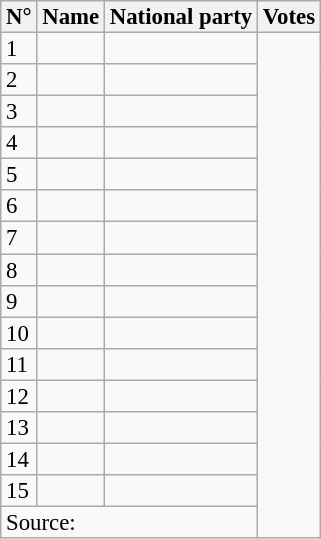<table class="wikitable sortable" style="font-size:95%;line-height:14px;">
<tr>
<th>N°</th>
<th>Name</th>
<th colspan="2">National party</th>
<th>Votes</th>
</tr>
<tr>
<td>1</td>
<td></td>
<td></td>
</tr>
<tr>
<td>2</td>
<td><em></em></td>
<td></td>
</tr>
<tr>
<td>3</td>
<td><em></em></td>
<td></td>
</tr>
<tr>
<td>4</td>
<td><em></em></td>
<td></td>
</tr>
<tr>
<td>5</td>
<td></td>
<td></td>
</tr>
<tr>
<td>6</td>
<td></td>
<td></td>
</tr>
<tr>
<td>7</td>
<td></td>
<td></td>
</tr>
<tr>
<td>8</td>
<td></td>
<td></td>
</tr>
<tr>
<td>9</td>
<td></td>
<td></td>
</tr>
<tr>
<td>10</td>
<td></td>
<td></td>
</tr>
<tr>
<td>11</td>
<td></td>
<td></td>
</tr>
<tr>
<td>12</td>
<td></td>
<td></td>
</tr>
<tr>
<td>13</td>
<td></td>
<td></td>
</tr>
<tr>
<td>14</td>
<td></td>
<td></td>
</tr>
<tr>
<td>15</td>
<td></td>
<td></td>
</tr>
<tr>
<td colspan="3">Source: </td>
</tr>
</table>
